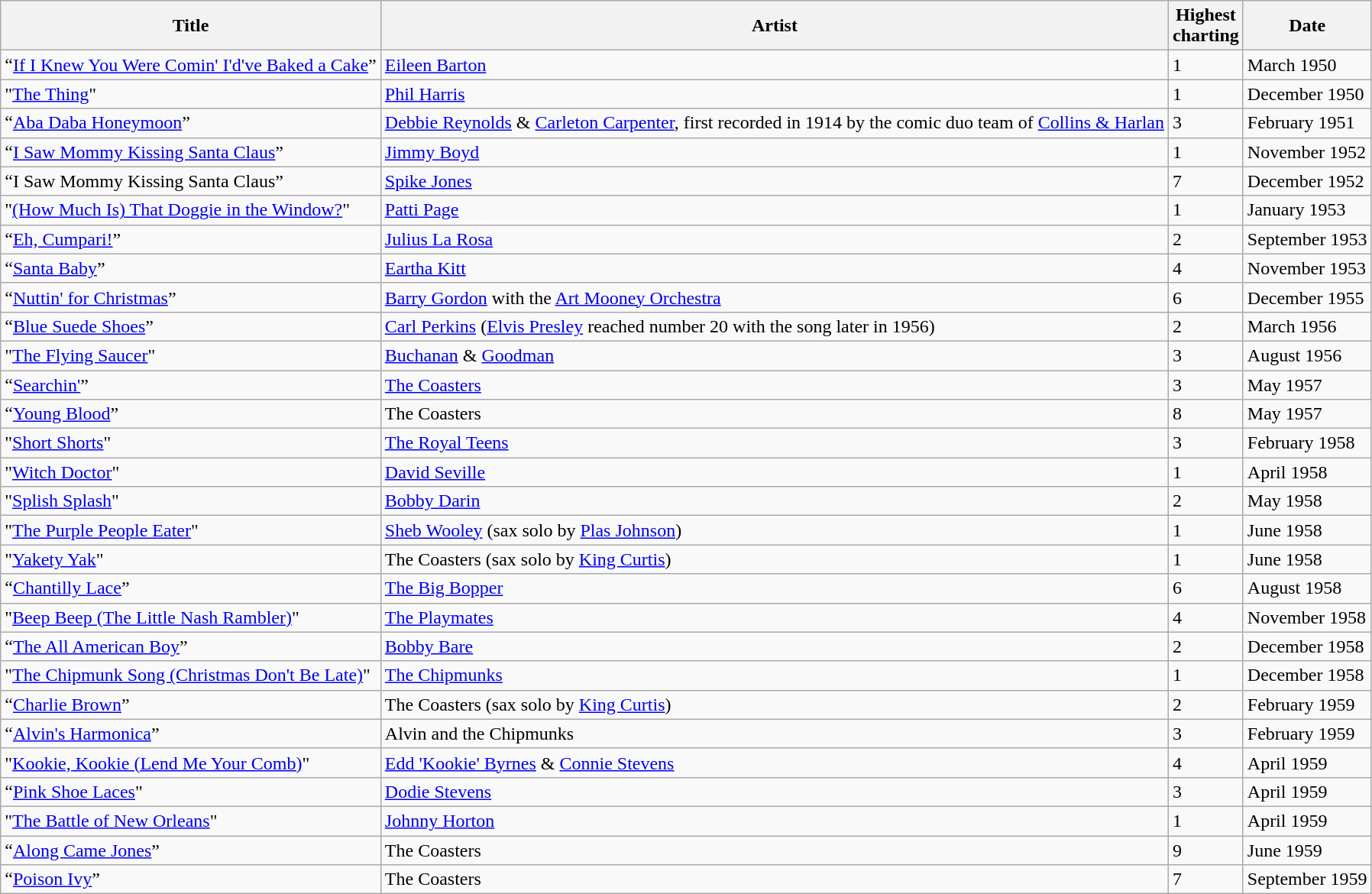<table class="wikitable sortable">
<tr>
<th>Title</th>
<th>Artist</th>
<th>Highest<br>charting</th>
<th>Date</th>
</tr>
<tr>
<td>“<a href='#'>If I Knew You Were Comin' I'd've Baked a Cake</a>”</td>
<td><a href='#'>Eileen Barton</a></td>
<td>1</td>
<td>March 1950</td>
</tr>
<tr>
<td>"<a href='#'>The Thing</a>"</td>
<td><a href='#'>Phil Harris</a></td>
<td>1</td>
<td>December 1950</td>
</tr>
<tr>
<td>“<a href='#'>Aba Daba Honeymoon</a>”</td>
<td><a href='#'>Debbie Reynolds</a> & <a href='#'>Carleton Carpenter</a>, first recorded in 1914 by the comic duo team of <a href='#'>Collins & Harlan</a></td>
<td>3</td>
<td>February  1951</td>
</tr>
<tr>
<td>“<a href='#'>I Saw Mommy Kissing Santa Claus</a>”</td>
<td><a href='#'>Jimmy Boyd</a></td>
<td>1</td>
<td>November 1952</td>
</tr>
<tr>
<td>“I Saw Mommy Kissing Santa Claus”</td>
<td><a href='#'>Spike Jones</a></td>
<td>7</td>
<td>December 1952</td>
</tr>
<tr>
<td>"<a href='#'>(How Much Is) That Doggie in the Window?</a>"</td>
<td><a href='#'>Patti Page</a></td>
<td>1</td>
<td>January 1953</td>
</tr>
<tr>
<td>“<a href='#'>Eh, Cumpari!</a>”</td>
<td><a href='#'>Julius La Rosa</a></td>
<td>2</td>
<td>September 1953</td>
</tr>
<tr>
<td>“<a href='#'>Santa Baby</a>”</td>
<td><a href='#'>Eartha Kitt</a></td>
<td>4</td>
<td>November 1953</td>
</tr>
<tr>
<td>“<a href='#'>Nuttin' for Christmas</a>”</td>
<td><a href='#'>Barry Gordon</a> with the <a href='#'>Art Mooney Orchestra</a></td>
<td>6</td>
<td>December 1955</td>
</tr>
<tr>
<td>“<a href='#'>Blue Suede Shoes</a>”</td>
<td><a href='#'>Carl Perkins</a> (<a href='#'>Elvis Presley</a> reached number 20 with the song later in 1956)</td>
<td>2</td>
<td>March 1956</td>
</tr>
<tr>
<td>"<a href='#'>The Flying Saucer</a>"</td>
<td><a href='#'>Buchanan</a>  & <a href='#'>Goodman</a></td>
<td>3</td>
<td>August 1956</td>
</tr>
<tr>
<td>“<a href='#'>Searchin'</a>”</td>
<td><a href='#'>The Coasters</a></td>
<td>3</td>
<td>May 1957</td>
</tr>
<tr>
<td>“<a href='#'>Young Blood</a>”</td>
<td>The Coasters</td>
<td>8</td>
<td>May 1957</td>
</tr>
<tr>
<td>"<a href='#'>Short Shorts</a>"</td>
<td><a href='#'>The Royal Teens</a></td>
<td>3</td>
<td>February 1958</td>
</tr>
<tr>
<td>"<a href='#'>Witch Doctor</a>"</td>
<td><a href='#'>David Seville</a></td>
<td>1</td>
<td>April 1958</td>
</tr>
<tr>
<td>"<a href='#'>Splish Splash</a>"</td>
<td><a href='#'>Bobby Darin</a></td>
<td>2</td>
<td>May 1958</td>
</tr>
<tr>
<td>"<a href='#'>The Purple People Eater</a>"</td>
<td><a href='#'>Sheb Wooley</a> (sax solo by <a href='#'>Plas Johnson</a>)</td>
<td>1</td>
<td>June 1958</td>
</tr>
<tr>
<td>"<a href='#'>Yakety Yak</a>"</td>
<td>The Coasters (sax solo by <a href='#'>King Curtis</a>)</td>
<td>1</td>
<td>June 1958</td>
</tr>
<tr>
<td>“<a href='#'>Chantilly Lace</a>”</td>
<td><a href='#'>The Big Bopper</a></td>
<td>6</td>
<td>August 1958</td>
</tr>
<tr>
<td>"<a href='#'>Beep Beep (The Little Nash Rambler)</a>"</td>
<td><a href='#'>The Playmates</a></td>
<td>4</td>
<td>November 1958</td>
</tr>
<tr>
<td>“<a href='#'>The All American Boy</a>”</td>
<td><a href='#'>Bobby Bare</a></td>
<td>2</td>
<td>December 1958</td>
</tr>
<tr>
<td>"<a href='#'>The Chipmunk Song (Christmas Don't Be Late)</a>"</td>
<td><a href='#'>The Chipmunks</a></td>
<td>1</td>
<td>December 1958</td>
</tr>
<tr>
<td>“<a href='#'>Charlie Brown</a>”</td>
<td>The Coasters  (sax solo by <a href='#'>King Curtis</a>)</td>
<td>2</td>
<td>February 1959</td>
</tr>
<tr>
<td>“<a href='#'>Alvin's Harmonica</a>”</td>
<td>Alvin and the Chipmunks</td>
<td>3</td>
<td>February 1959</td>
</tr>
<tr>
<td>"<a href='#'>Kookie, Kookie (Lend Me Your Comb)</a>"</td>
<td><a href='#'>Edd 'Kookie' Byrnes</a> & <a href='#'>Connie Stevens</a></td>
<td>4</td>
<td>April 1959</td>
</tr>
<tr>
<td>“<a href='#'>Pink Shoe Laces</a>"</td>
<td><a href='#'>Dodie Stevens</a></td>
<td>3</td>
<td>April 1959</td>
</tr>
<tr>
<td>"<a href='#'>The Battle of New Orleans</a>"</td>
<td><a href='#'>Johnny Horton</a></td>
<td>1</td>
<td>April 1959</td>
</tr>
<tr>
<td>“<a href='#'>Along Came Jones</a>”</td>
<td>The Coasters</td>
<td>9</td>
<td>June 1959</td>
</tr>
<tr>
<td>“<a href='#'>Poison Ivy</a>”</td>
<td>The Coasters</td>
<td>7</td>
<td>September 1959</td>
</tr>
</table>
